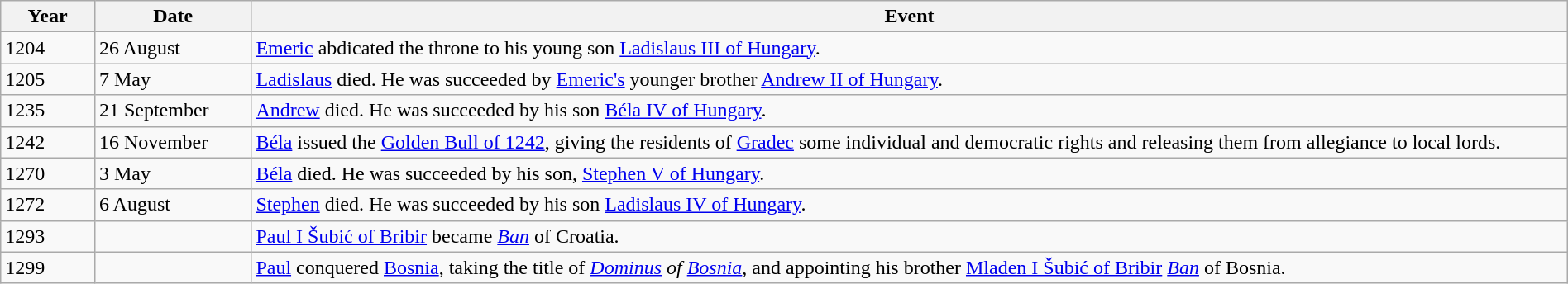<table class="wikitable" width="100%">
<tr>
<th style="width:6%">Year</th>
<th style="width:10%">Date</th>
<th>Event</th>
</tr>
<tr>
<td>1204</td>
<td>26 August</td>
<td><a href='#'>Emeric</a> abdicated the throne to his young son <a href='#'>Ladislaus III of Hungary</a>.</td>
</tr>
<tr>
<td>1205</td>
<td>7 May</td>
<td><a href='#'>Ladislaus</a> died.  He was succeeded by <a href='#'>Emeric's</a> younger brother <a href='#'>Andrew II of Hungary</a>.</td>
</tr>
<tr>
<td>1235</td>
<td>21 September</td>
<td><a href='#'>Andrew</a> died.  He was succeeded by his son <a href='#'>Béla IV of Hungary</a>.</td>
</tr>
<tr>
<td>1242</td>
<td>16 November</td>
<td><a href='#'>Béla</a> issued the <a href='#'>Golden Bull of 1242</a>, giving the residents of <a href='#'>Gradec</a> some individual and democratic rights and releasing them from allegiance to local lords.</td>
</tr>
<tr>
<td>1270</td>
<td>3 May</td>
<td><a href='#'>Béla</a> died. He was succeeded by his son, <a href='#'>Stephen V of Hungary</a>.</td>
</tr>
<tr>
<td>1272</td>
<td>6 August</td>
<td><a href='#'>Stephen</a> died.  He was succeeded by his son <a href='#'>Ladislaus IV of Hungary</a>.</td>
</tr>
<tr>
<td>1293</td>
<td></td>
<td><a href='#'>Paul I Šubić of Bribir</a> became <em><a href='#'>Ban</a></em> of Croatia.</td>
</tr>
<tr>
<td>1299</td>
<td></td>
<td><a href='#'>Paul</a> conquered <a href='#'>Bosnia</a>, taking the title of <em><a href='#'>Dominus</a> of <a href='#'>Bosnia</a></em>, and appointing his brother <a href='#'>Mladen I Šubić of Bribir</a> <em><a href='#'>Ban</a></em> of Bosnia.</td>
</tr>
</table>
